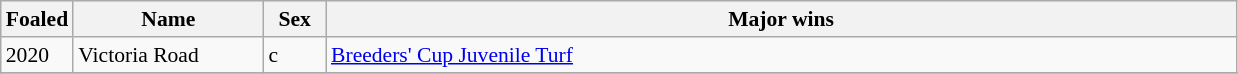<table class="wikitable sortable" style="font-size:90%">
<tr bgcolor="#eeeeee">
<th width="35px">Foaled</th>
<th width="120px">Name</th>
<th width="35px">Sex</th>
<th width="600px">Major wins</th>
</tr>
<tr>
<td>2020</td>
<td>Victoria Road</td>
<td>c</td>
<td><a href='#'>Breeders' Cup Juvenile Turf</a></td>
</tr>
<tr>
</tr>
</table>
